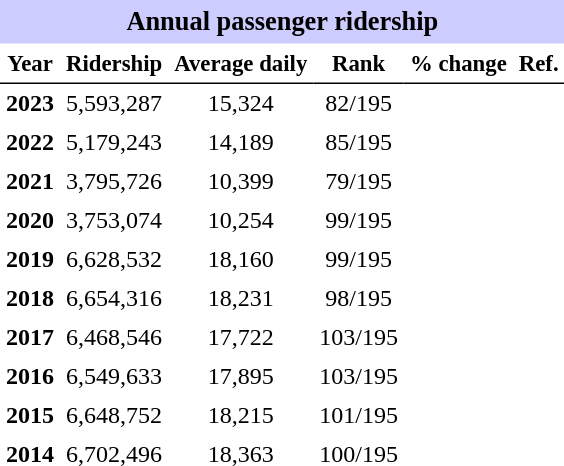<table class="toccolours" cellpadding="4" cellspacing="0" style="text-align:right;">
<tr>
<th colspan="6"  style="background-color:#ccf; background-color:#ccf; font-size:110%; text-align:center;">Annual passenger ridership</th>
</tr>
<tr style="font-size:95%; text-align:center">
<th style="border-bottom:1px solid black">Year</th>
<th style="border-bottom:1px solid black">Ridership</th>
<th style="border-bottom:1px solid black">Average daily</th>
<th style="border-bottom:1px solid black">Rank</th>
<th style="border-bottom:1px solid black">% change</th>
<th style="border-bottom:1px solid black">Ref.</th>
</tr>
<tr style="text-align:center;">
<td><strong>2023</strong></td>
<td>5,593,287</td>
<td>15,324</td>
<td>82/195</td>
<td></td>
<td></td>
</tr>
<tr style="text-align:center;">
<td><strong>2022</strong></td>
<td>5,179,243</td>
<td>14,189</td>
<td>85/195</td>
<td></td>
<td></td>
</tr>
<tr style="text-align:center;">
<td><strong>2021</strong></td>
<td>3,795,726</td>
<td>10,399</td>
<td>79/195</td>
<td></td>
<td></td>
</tr>
<tr style="text-align:center;">
<td><strong>2020</strong></td>
<td>3,753,074</td>
<td>10,254</td>
<td>99/195</td>
<td></td>
<td></td>
</tr>
<tr style="text-align:center;">
<td><strong>2019</strong></td>
<td>6,628,532</td>
<td>18,160</td>
<td>99/195</td>
<td></td>
<td></td>
</tr>
<tr style="text-align:center;">
<td><strong>2018</strong></td>
<td>6,654,316</td>
<td>18,231</td>
<td>98/195</td>
<td></td>
<td></td>
</tr>
<tr style="text-align:center;">
<td><strong>2017</strong></td>
<td>6,468,546</td>
<td>17,722</td>
<td>103/195</td>
<td></td>
<td></td>
</tr>
<tr style="text-align:center;">
<td><strong>2016</strong></td>
<td>6,549,633</td>
<td>17,895</td>
<td>103/195</td>
<td></td>
<td></td>
</tr>
<tr style="text-align:center;">
<td><strong>2015</strong></td>
<td>6,648,752</td>
<td>18,215</td>
<td>101/195</td>
<td></td>
<td></td>
</tr>
<tr style="text-align:center;">
<td><strong>2014</strong></td>
<td>6,702,496</td>
<td>18,363</td>
<td>100/195</td>
<td></td>
<td></td>
</tr>
</table>
